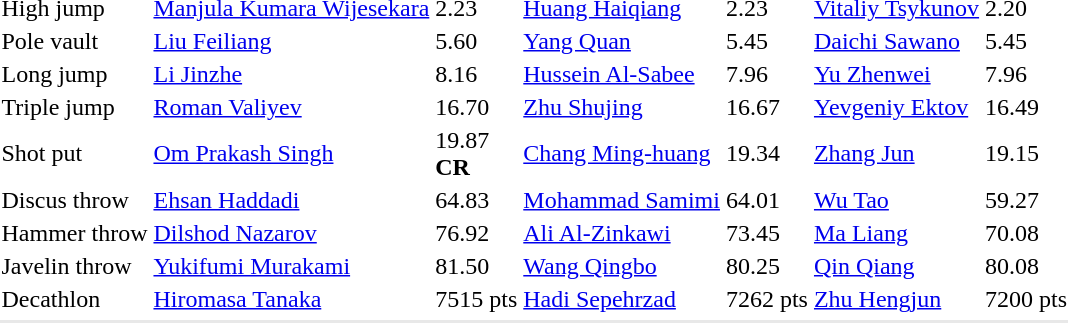<table>
<tr>
<td>High jump<br></td>
<td><a href='#'>Manjula Kumara Wijesekara</a><br></td>
<td>2.23</td>
<td><a href='#'>Huang Haiqiang</a><br></td>
<td>2.23</td>
<td><a href='#'>Vitaliy Tsykunov</a><br></td>
<td>2.20</td>
</tr>
<tr>
<td>Pole vault<br></td>
<td><a href='#'>Liu Feiliang</a><br></td>
<td>5.60</td>
<td><a href='#'>Yang Quan</a><br></td>
<td>5.45</td>
<td><a href='#'>Daichi Sawano</a><br></td>
<td>5.45</td>
</tr>
<tr>
<td>Long jump<br></td>
<td><a href='#'>Li Jinzhe</a><br></td>
<td>8.16</td>
<td><a href='#'>Hussein Al-Sabee</a><br></td>
<td>7.96</td>
<td><a href='#'>Yu Zhenwei</a><br></td>
<td>7.96</td>
</tr>
<tr>
<td>Triple jump<br></td>
<td><a href='#'>Roman Valiyev</a><br></td>
<td>16.70</td>
<td><a href='#'>Zhu Shujing</a><br></td>
<td>16.67</td>
<td><a href='#'>Yevgeniy Ektov</a><br></td>
<td>16.49</td>
</tr>
<tr>
<td>Shot put<br></td>
<td><a href='#'>Om Prakash Singh</a><br></td>
<td>19.87<br><strong>CR</strong></td>
<td><a href='#'>Chang Ming-huang</a><br></td>
<td>19.34</td>
<td><a href='#'>Zhang Jun</a><br></td>
<td>19.15</td>
</tr>
<tr>
<td>Discus throw<br></td>
<td><a href='#'>Ehsan Haddadi</a><br></td>
<td>64.83</td>
<td><a href='#'>Mohammad Samimi</a><br></td>
<td>64.01</td>
<td><a href='#'>Wu Tao</a><br></td>
<td>59.27</td>
</tr>
<tr>
<td>Hammer throw<br></td>
<td><a href='#'>Dilshod Nazarov</a><br></td>
<td>76.92</td>
<td><a href='#'>Ali Al-Zinkawi</a><br></td>
<td>73.45</td>
<td><a href='#'>Ma Liang</a><br></td>
<td>70.08</td>
</tr>
<tr>
<td>Javelin throw<br></td>
<td><a href='#'>Yukifumi Murakami</a><br></td>
<td>81.50</td>
<td><a href='#'>Wang Qingbo</a><br></td>
<td>80.25</td>
<td><a href='#'>Qin Qiang</a><br></td>
<td>80.08</td>
</tr>
<tr>
<td>Decathlon<br></td>
<td><a href='#'>Hiromasa Tanaka</a><br></td>
<td>7515 pts</td>
<td><a href='#'>Hadi Sepehrzad</a><br></td>
<td>7262 pts</td>
<td><a href='#'>Zhu Hengjun</a><br></td>
<td>7200 pts</td>
</tr>
<tr>
</tr>
<tr bgcolor= e8e8e8>
<td colspan=7></td>
</tr>
</table>
